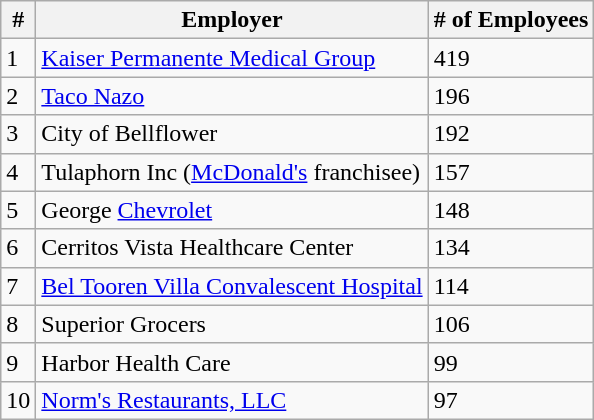<table class="wikitable">
<tr>
<th>#</th>
<th>Employer</th>
<th># of Employees</th>
</tr>
<tr>
<td>1</td>
<td><a href='#'>Kaiser Permanente Medical Group</a></td>
<td>419</td>
</tr>
<tr>
<td>2</td>
<td><a href='#'>Taco Nazo</a></td>
<td>196</td>
</tr>
<tr>
<td>3</td>
<td>City of Bellflower</td>
<td>192</td>
</tr>
<tr>
<td>4</td>
<td>Tulaphorn Inc (<a href='#'>McDonald's</a> franchisee)</td>
<td>157</td>
</tr>
<tr>
<td>5</td>
<td>George <a href='#'>Chevrolet</a></td>
<td>148</td>
</tr>
<tr>
<td>6</td>
<td>Cerritos Vista Healthcare Center</td>
<td>134</td>
</tr>
<tr>
<td>7</td>
<td><a href='#'>Bel Tooren Villa Convalescent Hospital</a></td>
<td>114</td>
</tr>
<tr>
<td>8</td>
<td>Superior Grocers</td>
<td>106</td>
</tr>
<tr>
<td>9</td>
<td>Harbor Health Care</td>
<td>99</td>
</tr>
<tr>
<td>10</td>
<td><a href='#'>Norm's Restaurants, LLC</a></td>
<td>97</td>
</tr>
</table>
